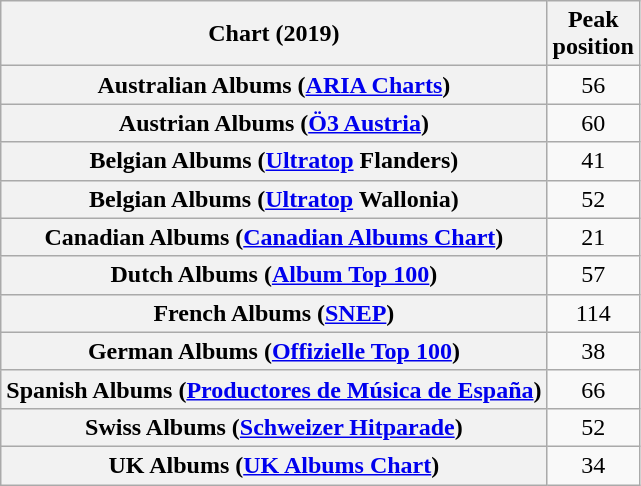<table class="wikitable plainrowheaders sortable" style="text-align:center" |>
<tr>
<th>Chart (2019)</th>
<th>Peak<br>position</th>
</tr>
<tr>
<th scope="row">Australian Albums (<a href='#'>ARIA Charts</a>)</th>
<td>56</td>
</tr>
<tr>
<th scope="row">Austrian Albums (<a href='#'>Ö3 Austria</a>)</th>
<td>60</td>
</tr>
<tr>
<th scope="row">Belgian Albums (<a href='#'>Ultratop</a> Flanders)</th>
<td>41</td>
</tr>
<tr>
<th scope="row">Belgian Albums (<a href='#'>Ultratop</a> Wallonia)</th>
<td>52</td>
</tr>
<tr>
<th scope="row">Canadian Albums (<a href='#'>Canadian Albums Chart</a>)</th>
<td>21</td>
</tr>
<tr>
<th scope="row">Dutch Albums (<a href='#'>Album Top 100</a>)</th>
<td>57</td>
</tr>
<tr>
<th scope="row">French Albums (<a href='#'>SNEP</a>)</th>
<td>114</td>
</tr>
<tr>
<th scope="row">German Albums (<a href='#'>Offizielle Top 100</a>)</th>
<td>38</td>
</tr>
<tr>
<th scope="row">Spanish Albums (<a href='#'>Productores de Música de España</a>)</th>
<td>66</td>
</tr>
<tr>
<th scope="row">Swiss Albums (<a href='#'>Schweizer Hitparade</a>)</th>
<td>52</td>
</tr>
<tr>
<th scope="row">UK Albums (<a href='#'>UK Albums Chart</a>)</th>
<td>34</td>
</tr>
</table>
